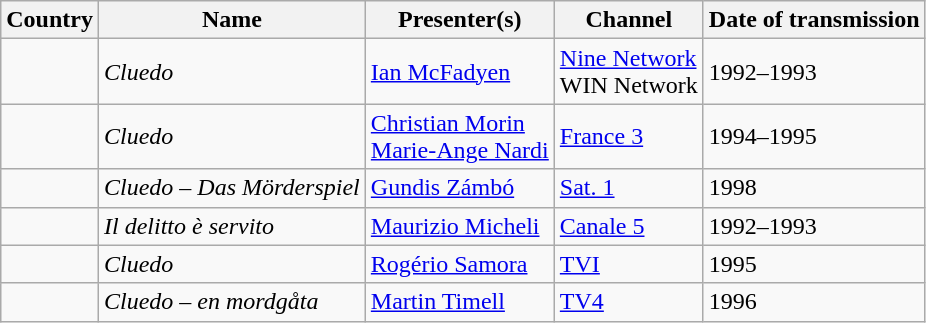<table class="wikitable">
<tr>
<th>Country</th>
<th>Name</th>
<th>Presenter(s)</th>
<th>Channel</th>
<th>Date of transmission</th>
</tr>
<tr>
<td></td>
<td><em>Cluedo</em></td>
<td><a href='#'>Ian McFadyen</a></td>
<td><a href='#'>Nine Network</a><br>WIN Network</td>
<td>1992–1993</td>
</tr>
<tr>
<td></td>
<td><em>Cluedo</em></td>
<td><a href='#'>Christian Morin</a><br><a href='#'>Marie-Ange Nardi</a></td>
<td><a href='#'>France 3</a></td>
<td>1994–1995</td>
</tr>
<tr>
<td></td>
<td><em>Cluedo – Das Mörderspiel</em></td>
<td><a href='#'>Gundis Zámbó</a></td>
<td><a href='#'>Sat. 1</a></td>
<td>1998</td>
</tr>
<tr>
<td></td>
<td><em>Il delitto è servito</em></td>
<td><a href='#'>Maurizio Micheli</a></td>
<td><a href='#'>Canale 5</a></td>
<td>1992–1993</td>
</tr>
<tr>
<td></td>
<td><em>Cluedo</em></td>
<td><a href='#'>Rogério Samora</a></td>
<td><a href='#'>TVI</a></td>
<td>1995</td>
</tr>
<tr>
<td></td>
<td><em>Cluedo – en mordgåta</em></td>
<td><a href='#'>Martin Timell</a></td>
<td><a href='#'>TV4</a></td>
<td>1996</td>
</tr>
</table>
